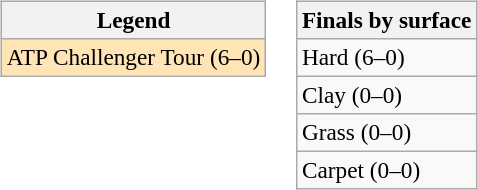<table>
<tr valign=top>
<td><br><table class=wikitable style=font-size:97%>
<tr>
<th>Legend</th>
</tr>
<tr bgcolor=moccasin>
<td>ATP Challenger Tour (6–0)</td>
</tr>
</table>
</td>
<td><br><table class=wikitable style=font-size:97%>
<tr>
<th>Finals by surface</th>
</tr>
<tr>
<td>Hard (6–0)</td>
</tr>
<tr>
<td>Clay (0–0)</td>
</tr>
<tr>
<td>Grass (0–0)</td>
</tr>
<tr>
<td>Carpet (0–0)</td>
</tr>
</table>
</td>
</tr>
</table>
